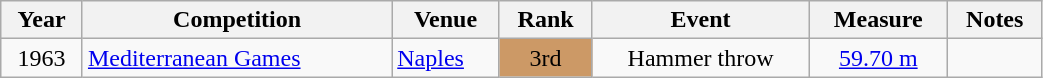<table class="wikitable" width=55% style="font-size:100%; text-align:center;">
<tr>
<th>Year</th>
<th>Competition</th>
<th>Venue</th>
<th>Rank</th>
<th>Event</th>
<th>Measure</th>
<th>Notes</th>
</tr>
<tr>
<td>1963</td>
<td align=left><a href='#'>Mediterranean Games</a></td>
<td align=left> <a href='#'>Naples</a></td>
<td bgcolor=cc9966>3rd</td>
<td>Hammer throw</td>
<td><a href='#'>59.70 m</a></td>
<td></td>
</tr>
</table>
